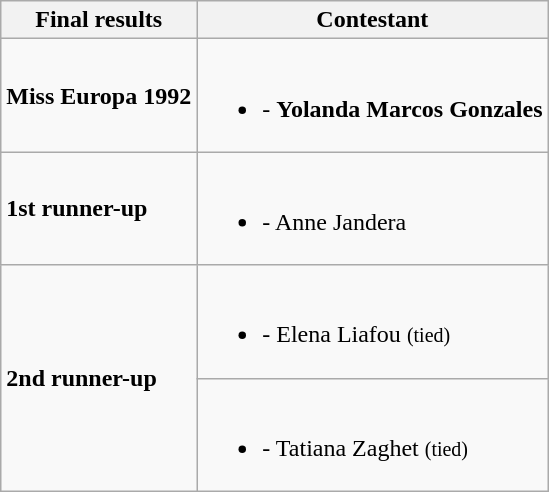<table class="wikitable">
<tr>
<th>Final results</th>
<th>Contestant</th>
</tr>
<tr>
<td><strong>Miss Europa 1992</strong></td>
<td><br><ul><li><strong></strong> - <strong>Yolanda Marcos Gonzales</strong></li></ul></td>
</tr>
<tr>
<td><strong>1st runner-up</strong></td>
<td><br><ul><li><strong></strong> - Anne Jandera</li></ul></td>
</tr>
<tr>
<td rowspan="2"><strong>2nd runner-up</strong></td>
<td><br><ul><li><strong></strong> - Elena Liafou <small>(tied)</small></li></ul></td>
</tr>
<tr>
<td><br><ul><li><strong></strong> - Tatiana Zaghet <small>(tied)</small></li></ul></td>
</tr>
</table>
